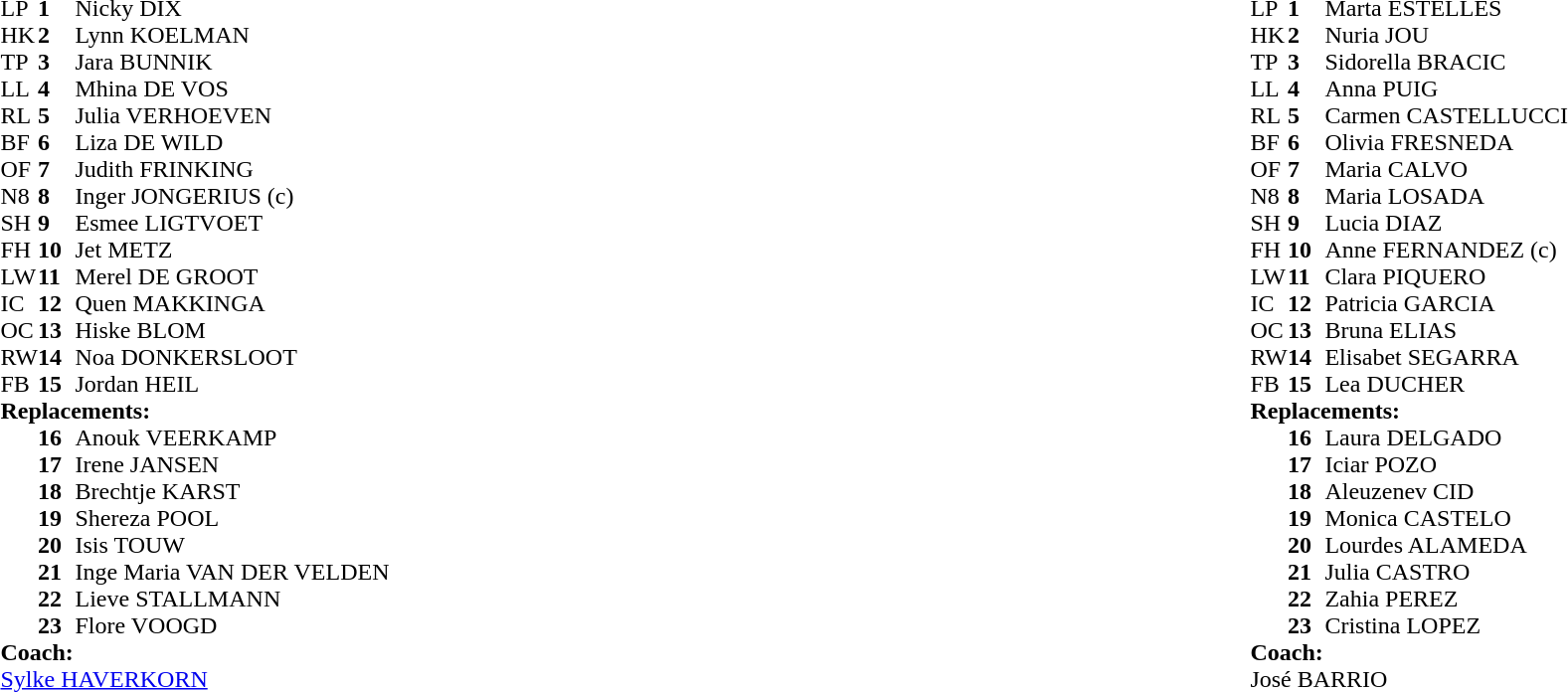<table style="width:100%">
<tr>
<td style="vertical-align:top; width:50%"><br><table cellpadding="0" cellspacing="0">
<tr>
<th width="25"></th>
<th width="25"></th>
</tr>
<tr>
<td>LP</td>
<td><strong>1</strong></td>
<td>Nicky DIX</td>
<td></td>
<td></td>
</tr>
<tr>
<td>HK</td>
<td><strong>2</strong></td>
<td>Lynn KOELMAN</td>
<td></td>
<td></td>
</tr>
<tr>
<td>TP</td>
<td><strong>3</strong></td>
<td>Jara BUNNIK</td>
<td></td>
<td></td>
</tr>
<tr>
<td>LL</td>
<td><strong>4</strong></td>
<td>Mhina DE VOS</td>
<td></td>
<td></td>
</tr>
<tr>
<td>RL</td>
<td><strong>5</strong></td>
<td>Julia VERHOEVEN</td>
<td></td>
<td></td>
</tr>
<tr>
<td>BF</td>
<td><strong>6</strong></td>
<td>Liza DE WILD</td>
<td></td>
<td></td>
</tr>
<tr>
<td>OF</td>
<td><strong>7</strong></td>
<td>Judith FRINKING</td>
<td></td>
<td></td>
</tr>
<tr>
<td>N8</td>
<td><strong>8</strong></td>
<td>Inger JONGERIUS (c)</td>
<td></td>
<td></td>
</tr>
<tr>
<td>SH</td>
<td><strong>9</strong></td>
<td>Esmee LIGTVOET</td>
<td></td>
<td></td>
</tr>
<tr>
<td>FH</td>
<td><strong>10</strong></td>
<td>Jet METZ</td>
<td></td>
<td></td>
</tr>
<tr>
<td>LW</td>
<td><strong>11</strong></td>
<td>Merel DE GROOT</td>
<td></td>
<td></td>
</tr>
<tr>
<td>IC</td>
<td><strong>12</strong></td>
<td>Quen MAKKINGA</td>
<td></td>
<td></td>
</tr>
<tr>
<td>OC</td>
<td><strong>13</strong></td>
<td>Hiske BLOM</td>
<td></td>
<td></td>
</tr>
<tr>
<td>RW</td>
<td><strong>14</strong></td>
<td>Noa DONKERSLOOT</td>
<td></td>
<td></td>
</tr>
<tr>
<td>FB</td>
<td><strong>15</strong></td>
<td>Jordan HEIL</td>
<td></td>
<td></td>
</tr>
<tr>
<td colspan="3"><strong>Replacements:</strong></td>
</tr>
<tr>
<td></td>
<td><strong>16</strong></td>
<td>Anouk VEERKAMP</td>
<td></td>
<td></td>
</tr>
<tr>
<td></td>
<td><strong>17</strong></td>
<td>Irene JANSEN</td>
<td></td>
<td></td>
</tr>
<tr>
<td></td>
<td><strong>18</strong></td>
<td>Brechtje KARST</td>
<td></td>
<td></td>
</tr>
<tr>
<td></td>
<td><strong>19</strong></td>
<td>Shereza POOL</td>
<td></td>
<td></td>
</tr>
<tr>
<td></td>
<td><strong>20</strong></td>
<td>Isis TOUW</td>
<td></td>
<td></td>
</tr>
<tr>
<td></td>
<td><strong>21</strong></td>
<td>Inge Maria VAN DER VELDEN</td>
<td></td>
<td></td>
</tr>
<tr>
<td></td>
<td><strong>22</strong></td>
<td>Lieve STALLMANN</td>
<td></td>
<td></td>
</tr>
<tr>
<td></td>
<td><strong>23</strong></td>
<td>Flore VOOGD</td>
<td></td>
<td></td>
</tr>
<tr>
<td colspan="3"><strong>Coach:</strong></td>
</tr>
<tr>
<td colspan="4"><a href='#'>Sylke HAVERKORN</a></td>
</tr>
</table>
</td>
<td width="50%" valign="top"><br><table cellpadding="0" cellspacing="0" style="margin:auto">
<tr>
<th width="25"></th>
<th width="25"></th>
</tr>
<tr>
<td>LP</td>
<td><strong>1</strong></td>
<td>Marta ESTELLES</td>
<td></td>
<td></td>
</tr>
<tr>
<td>HK</td>
<td><strong>2</strong></td>
<td>Nuria JOU</td>
<td></td>
<td></td>
</tr>
<tr>
<td>TP</td>
<td><strong>3</strong></td>
<td>Sidorella BRACIC</td>
<td></td>
<td></td>
</tr>
<tr>
<td>LL</td>
<td><strong>4</strong></td>
<td>Anna PUIG</td>
<td></td>
<td></td>
</tr>
<tr>
<td>RL</td>
<td><strong>5</strong></td>
<td>Carmen CASTELLUCCI</td>
<td></td>
<td></td>
</tr>
<tr>
<td>BF</td>
<td><strong>6</strong></td>
<td>Olivia FRESNEDA</td>
<td></td>
<td></td>
</tr>
<tr>
<td>OF</td>
<td><strong>7</strong></td>
<td>Maria CALVO</td>
<td></td>
<td></td>
</tr>
<tr>
<td>N8</td>
<td><strong>8</strong></td>
<td>Maria LOSADA</td>
<td></td>
<td></td>
</tr>
<tr>
<td>SH</td>
<td><strong>9</strong></td>
<td>Lucia DIAZ</td>
<td></td>
<td></td>
</tr>
<tr>
<td>FH</td>
<td><strong>10</strong></td>
<td>Anne FERNANDEZ (c)</td>
<td></td>
<td></td>
</tr>
<tr>
<td>LW</td>
<td><strong>11</strong></td>
<td>Clara PIQUERO</td>
<td></td>
<td></td>
</tr>
<tr>
<td>IC</td>
<td><strong>12</strong></td>
<td>Patricia GARCIA</td>
<td></td>
<td></td>
</tr>
<tr>
<td>OC</td>
<td><strong>13</strong></td>
<td>Bruna ELIAS</td>
<td></td>
<td></td>
</tr>
<tr>
<td>RW</td>
<td><strong>14</strong></td>
<td>Elisabet SEGARRA</td>
<td></td>
<td></td>
</tr>
<tr>
<td>FB</td>
<td><strong>15</strong></td>
<td>Lea DUCHER</td>
<td></td>
<td></td>
</tr>
<tr>
<td colspan="3"><strong>Replacements:</strong></td>
</tr>
<tr>
<td></td>
<td><strong>16</strong></td>
<td>Laura DELGADO</td>
<td></td>
<td></td>
</tr>
<tr>
<td></td>
<td><strong>17</strong></td>
<td>Iciar POZO</td>
<td></td>
<td></td>
</tr>
<tr>
<td></td>
<td><strong>18</strong></td>
<td>Aleuzenev CID</td>
<td></td>
<td></td>
</tr>
<tr>
<td></td>
<td><strong>19</strong></td>
<td>Monica CASTELO</td>
<td></td>
<td></td>
</tr>
<tr>
<td></td>
<td><strong>20</strong></td>
<td>Lourdes ALAMEDA</td>
<td></td>
<td></td>
</tr>
<tr>
<td></td>
<td><strong>21</strong></td>
<td>Julia CASTRO</td>
<td></td>
<td></td>
</tr>
<tr>
<td></td>
<td><strong>22</strong></td>
<td>Zahia PEREZ</td>
<td></td>
<td></td>
</tr>
<tr>
<td></td>
<td><strong>23</strong></td>
<td>Cristina LOPEZ</td>
<td></td>
<td></td>
</tr>
<tr>
<td colspan="3"><strong>Coach:</strong></td>
</tr>
<tr>
<td colspan="4">José BARRIO</td>
</tr>
</table>
</td>
</tr>
</table>
